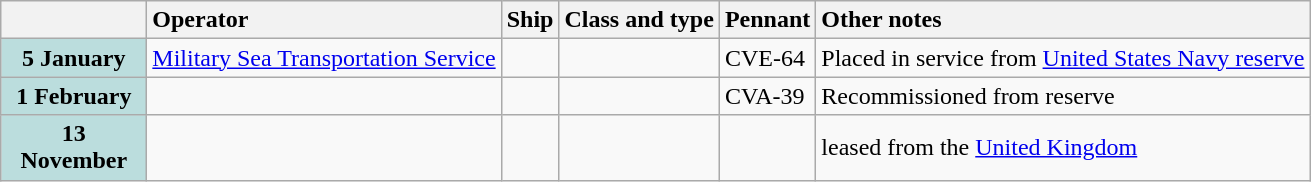<table class="wikitable">
<tr>
<th width="90"></th>
<th style="text-align: left;">Operator</th>
<th style="text-align: left;">Ship</th>
<th style="text-align: left;">Class and type</th>
<th style="text-align: left;">Pennant</th>
<th style="text-align: left;">Other notes</th>
</tr>
<tr>
<th style="background: #bbdddd;">5 January</th>
<td> <a href='#'>Military Sea Transportation Service</a></td>
<td><strong></strong></td>
<td></td>
<td>CVE-64</td>
<td>Placed in service from <a href='#'>United States Navy reserve</a></td>
</tr>
<tr>
<th style="background: #bbdddd;">1 February</th>
<td></td>
<td><strong></strong></td>
<td></td>
<td>CVA-39</td>
<td>Recommissioned from reserve</td>
</tr>
<tr>
<th style="background: #bbdddd;">13 November</th>
<td></td>
<td><strong></strong></td>
<td></td>
<td></td>
<td> leased from the <a href='#'>United Kingdom</a></td>
</tr>
</table>
